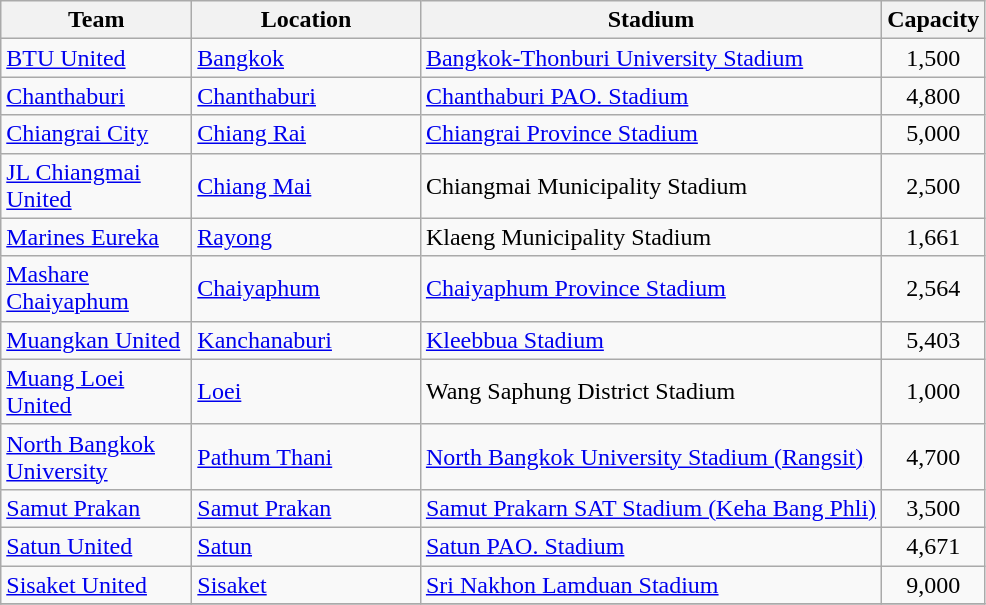<table class="wikitable sortable">
<tr>
<th width="120">Team</th>
<th width="145">Location</th>
<th>Stadium</th>
<th>Capacity</th>
</tr>
<tr>
<td><a href='#'>BTU United</a></td>
<td><a href='#'>Bangkok</a></td>
<td><a href='#'>Bangkok-Thonburi University Stadium</a></td>
<td align="center">1,500</td>
</tr>
<tr>
<td><a href='#'>Chanthaburi</a></td>
<td><a href='#'>Chanthaburi</a></td>
<td><a href='#'>Chanthaburi PAO. Stadium</a></td>
<td align="center">4,800</td>
</tr>
<tr>
<td><a href='#'>Chiangrai City</a></td>
<td><a href='#'>Chiang Rai</a></td>
<td><a href='#'>Chiangrai Province Stadium</a></td>
<td align="center">5,000</td>
</tr>
<tr>
<td><a href='#'>JL Chiangmai United</a></td>
<td><a href='#'>Chiang Mai</a></td>
<td>Chiangmai Municipality Stadium</td>
<td align="center">2,500</td>
</tr>
<tr>
<td><a href='#'>Marines Eureka</a></td>
<td><a href='#'>Rayong</a></td>
<td>Klaeng Municipality Stadium</td>
<td align="center">1,661</td>
</tr>
<tr>
<td><a href='#'>Mashare Chaiyaphum</a></td>
<td><a href='#'>Chaiyaphum</a></td>
<td><a href='#'>Chaiyaphum Province Stadium</a></td>
<td align="center">2,564</td>
</tr>
<tr>
<td><a href='#'>Muangkan United</a></td>
<td><a href='#'>Kanchanaburi</a></td>
<td><a href='#'>Kleebbua Stadium</a></td>
<td align="center">5,403</td>
</tr>
<tr>
<td><a href='#'>Muang Loei United</a></td>
<td><a href='#'>Loei</a></td>
<td>Wang Saphung District Stadium</td>
<td align="center">1,000</td>
</tr>
<tr>
<td><a href='#'>North Bangkok University</a></td>
<td><a href='#'>Pathum Thani</a></td>
<td><a href='#'>North Bangkok University Stadium (Rangsit)</a></td>
<td align="center">4,700</td>
</tr>
<tr>
<td><a href='#'>Samut Prakan</a></td>
<td><a href='#'>Samut Prakan</a></td>
<td><a href='#'>Samut Prakarn SAT Stadium (Keha Bang Phli)</a></td>
<td align="center">3,500</td>
</tr>
<tr>
<td><a href='#'>Satun United</a></td>
<td><a href='#'>Satun</a></td>
<td><a href='#'>Satun PAO. Stadium</a></td>
<td align="center">4,671</td>
</tr>
<tr>
<td><a href='#'>Sisaket United</a></td>
<td><a href='#'>Sisaket</a></td>
<td><a href='#'>Sri Nakhon Lamduan Stadium</a></td>
<td align="center">9,000</td>
</tr>
<tr>
</tr>
</table>
